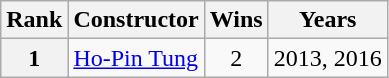<table class="wikitable">
<tr>
<th>Rank</th>
<th>Constructor</th>
<th>Wins</th>
<th>Years</th>
</tr>
<tr>
<th>1</th>
<td> <a href='#'>Ho-Pin Tung</a></td>
<td align="center">2</td>
<td>2013, 2016</td>
</tr>
</table>
